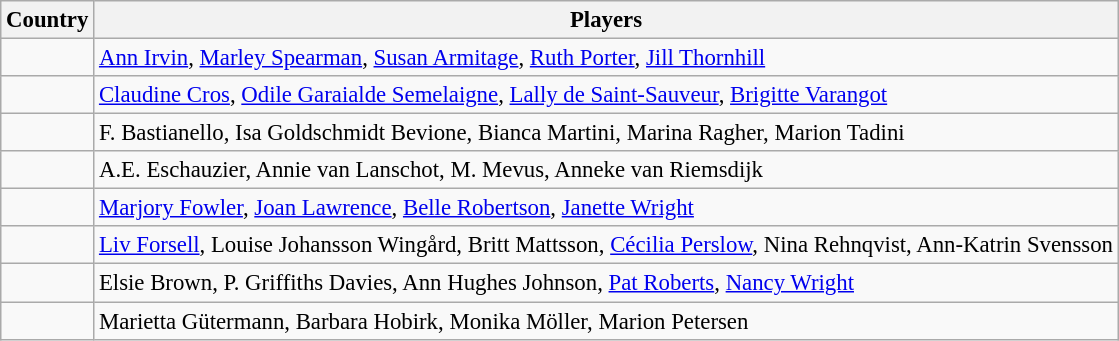<table class="wikitable" style="font-size:95%;">
<tr>
<th>Country</th>
<th>Players</th>
</tr>
<tr>
<td></td>
<td><a href='#'>Ann Irvin</a>, <a href='#'>Marley Spearman</a>, <a href='#'>Susan Armitage</a>, <a href='#'>Ruth Porter</a>, <a href='#'>Jill Thornhill</a></td>
</tr>
<tr>
<td></td>
<td><a href='#'>Claudine Cros</a>, <a href='#'>Odile Garaialde Semelaigne</a>, <a href='#'>Lally de Saint-Sauveur</a>, <a href='#'>Brigitte Varangot</a></td>
</tr>
<tr>
<td></td>
<td>F. Bastianello, Isa Goldschmidt Bevione, Bianca Martini, Marina Ragher, Marion Tadini</td>
</tr>
<tr>
<td></td>
<td>A.E. Eschauzier, Annie van Lanschot, M. Mevus, Anneke van Riemsdijk</td>
</tr>
<tr>
<td></td>
<td><a href='#'>Marjory Fowler</a>, <a href='#'>Joan Lawrence</a>, <a href='#'>Belle Robertson</a>, <a href='#'>Janette Wright</a></td>
</tr>
<tr>
<td></td>
<td><a href='#'>Liv Forsell</a>, Louise Johansson Wingård, Britt Mattsson, <a href='#'>Cécilia Perslow</a>, Nina Rehnqvist, Ann-Katrin Svensson</td>
</tr>
<tr>
<td></td>
<td>Elsie Brown, P. Griffiths Davies, Ann Hughes Johnson, <a href='#'>Pat Roberts</a>, <a href='#'>Nancy Wright</a></td>
</tr>
<tr>
<td></td>
<td>Marietta Gütermann, Barbara Hobirk, Monika Möller, Marion Petersen</td>
</tr>
</table>
